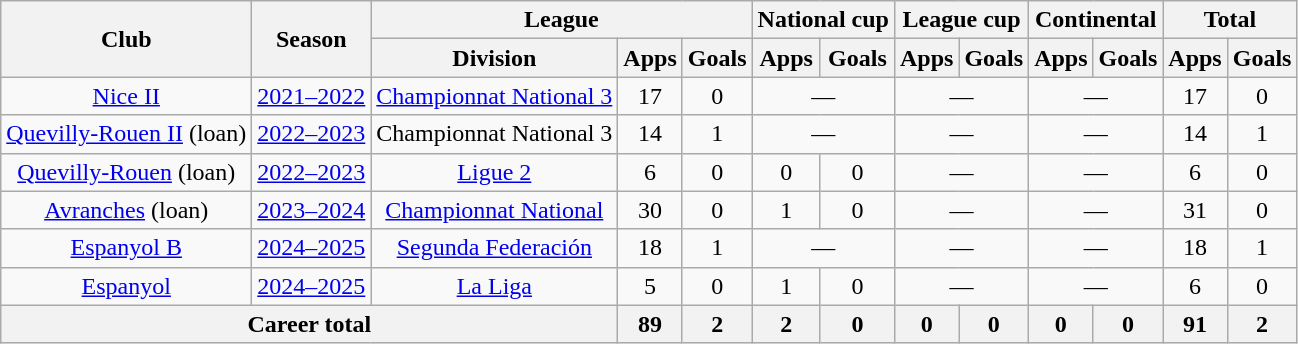<table class="wikitable" style="text-align:center">
<tr>
<th rowspan="2">Club</th>
<th rowspan="2">Season</th>
<th colspan="3">League</th>
<th colspan="2">National cup</th>
<th colspan="2">League cup</th>
<th colspan="2">Continental</th>
<th colspan="2">Total</th>
</tr>
<tr>
<th>Division</th>
<th>Apps</th>
<th>Goals</th>
<th>Apps</th>
<th>Goals</th>
<th>Apps</th>
<th>Goals</th>
<th>Apps</th>
<th>Goals</th>
<th>Apps</th>
<th>Goals</th>
</tr>
<tr>
<td><a href='#'>Nice II</a></td>
<td><a href='#'>2021–2022</a></td>
<td><a href='#'>Championnat National 3</a></td>
<td>17</td>
<td>0</td>
<td colspan="2">—</td>
<td colspan="2">—</td>
<td colspan="2">—</td>
<td>17</td>
<td>0</td>
</tr>
<tr>
<td><a href='#'>Quevilly-Rouen II</a> (loan)</td>
<td><a href='#'>2022–2023</a></td>
<td>Championnat National 3</td>
<td>14</td>
<td>1</td>
<td colspan="2">—</td>
<td colspan="2">—</td>
<td colspan="2">—</td>
<td>14</td>
<td>1</td>
</tr>
<tr>
<td><a href='#'>Quevilly-Rouen</a> (loan)</td>
<td><a href='#'>2022–2023</a></td>
<td><a href='#'>Ligue 2</a></td>
<td>6</td>
<td>0</td>
<td>0</td>
<td>0</td>
<td colspan="2">—</td>
<td colspan="2">—</td>
<td>6</td>
<td>0</td>
</tr>
<tr>
<td><a href='#'>Avranches</a> (loan)</td>
<td><a href='#'>2023–2024</a></td>
<td><a href='#'>Championnat National</a></td>
<td>30</td>
<td>0</td>
<td>1</td>
<td>0</td>
<td colspan="2">—</td>
<td colspan="2">—</td>
<td>31</td>
<td>0</td>
</tr>
<tr>
<td><a href='#'>Espanyol B</a></td>
<td><a href='#'>2024–2025</a></td>
<td><a href='#'>Segunda Federación</a></td>
<td>18</td>
<td>1</td>
<td colspan="2">—</td>
<td colspan="2">—</td>
<td colspan="2">—</td>
<td>18</td>
<td>1</td>
</tr>
<tr>
<td><a href='#'>Espanyol</a></td>
<td><a href='#'>2024–2025</a></td>
<td><a href='#'>La Liga</a></td>
<td>5</td>
<td>0</td>
<td>1</td>
<td>0</td>
<td colspan="2">—</td>
<td colspan="2">—</td>
<td>6</td>
<td>0</td>
</tr>
<tr>
<th colspan="3">Career total</th>
<th>89</th>
<th>2</th>
<th>2</th>
<th>0</th>
<th>0</th>
<th>0</th>
<th>0</th>
<th>0</th>
<th>91</th>
<th>2</th>
</tr>
</table>
